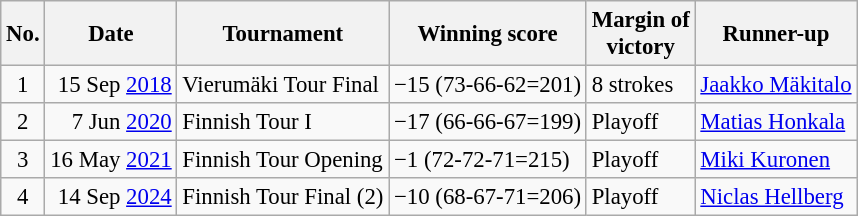<table class="wikitable" style="font-size:95%;">
<tr>
<th>No.</th>
<th>Date</th>
<th>Tournament</th>
<th>Winning score</th>
<th>Margin of<br>victory</th>
<th>Runner-up</th>
</tr>
<tr>
<td align=center>1</td>
<td align=right>15 Sep <a href='#'>2018</a></td>
<td>Vierumäki Tour Final</td>
<td>−15 (73-66-62=201)</td>
<td>8 strokes</td>
<td> <a href='#'>Jaakko Mäkitalo</a></td>
</tr>
<tr>
<td align=center>2</td>
<td align=right>7 Jun <a href='#'>2020</a></td>
<td>Finnish Tour I</td>
<td>−17 (66-66-67=199)</td>
<td>Playoff</td>
<td> <a href='#'>Matias Honkala</a></td>
</tr>
<tr>
<td align=center>3</td>
<td align=right>16 May <a href='#'>2021</a></td>
<td>Finnish Tour Opening</td>
<td>−1 (72-72-71=215)</td>
<td>Playoff</td>
<td> <a href='#'>Miki Kuronen</a></td>
</tr>
<tr>
<td align=center>4</td>
<td align=right>14 Sep <a href='#'>2024</a></td>
<td>Finnish Tour Final (2)</td>
<td>−10 (68-67-71=206)</td>
<td>Playoff</td>
<td> <a href='#'>Niclas Hellberg</a></td>
</tr>
</table>
